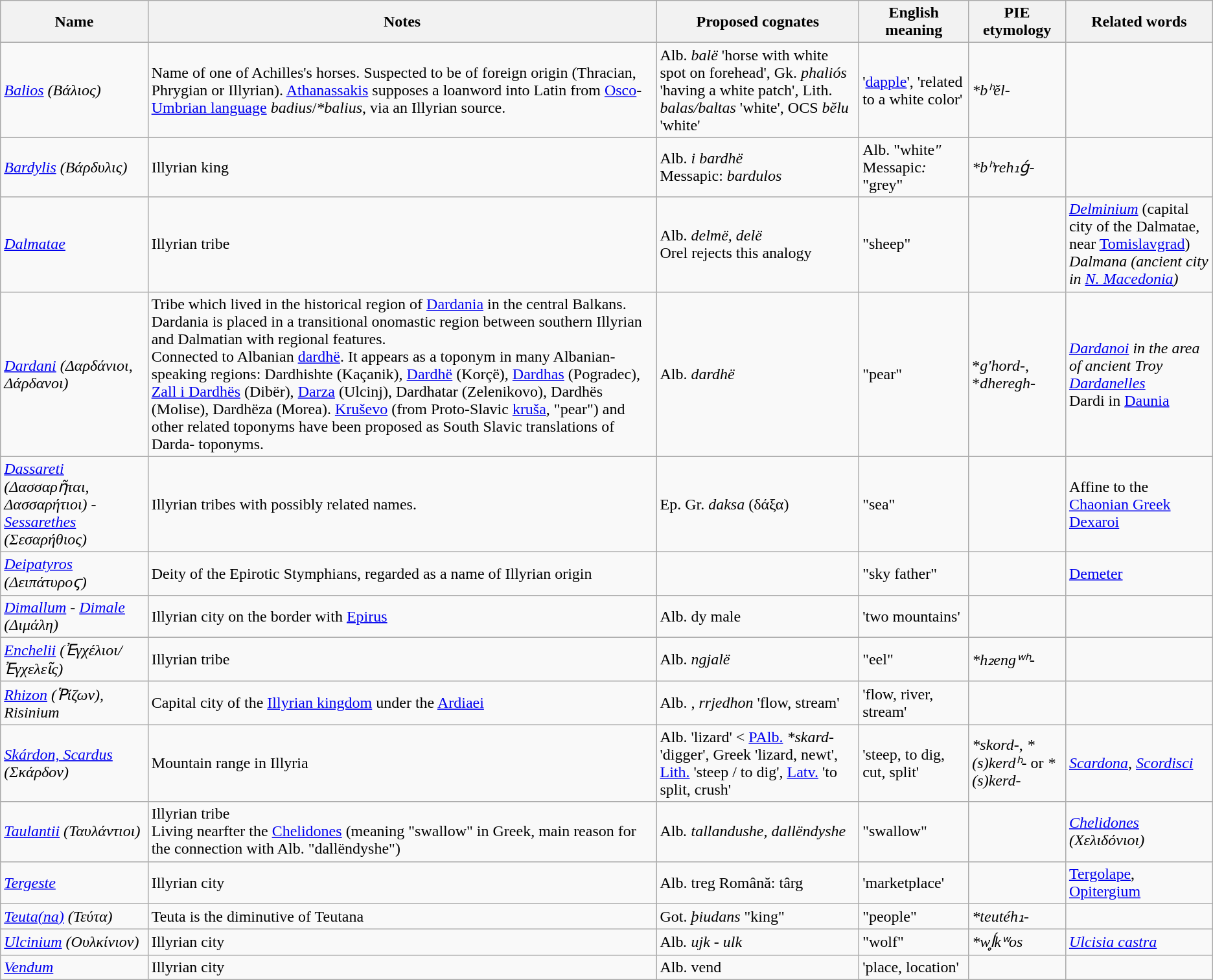<table class="wikitable">
<tr>
<th>Name</th>
<th>Notes</th>
<th>Proposed cognates</th>
<th>English meaning</th>
<th>PIE etymology</th>
<th>Related words</th>
</tr>
<tr>
<td><em><a href='#'>Balios</a> (Βάλιος)</em></td>
<td>Name of one of Achilles's horses. Suspected to be of foreign origin (Thracian, Phrygian or Illyrian). <a href='#'>Athanassakis</a> supposes a loanword into Latin from <a href='#'>Osco</a>-<a href='#'>Umbrian language</a> <em>badius</em>/<em>*balius</em>, via an Illyrian source.</td>
<td>Alb. <em>balë</em> 'horse with white spot on forehead', Gk. <em>phaliós</em> 'having a white patch', Lith. <em>balas/baltas</em> 'white', OCS <em>bĕlu</em> 'white'</td>
<td>'<a href='#'>dapple</a>', 'related to a white color'</td>
<td><em>*bʰĕl-</em></td>
<td></td>
</tr>
<tr>
<td><em><a href='#'>Bardylis</a> (Βάρδυλις)</em></td>
<td>Illyrian king</td>
<td>Alb. <em>i bardhë</em><br>Messapic: <em>bardulos</em></td>
<td>Alb. "white<em>"</em><br>Messapic<em>:</em> "grey"</td>
<td><em>*bʰreh₁ǵ-</em></td>
<td></td>
</tr>
<tr>
<td><em><a href='#'>Dalmatae</a></em></td>
<td>Illyrian tribe</td>
<td>Alb. <em>delmë, delë</em><br>Orel rejects this analogy</td>
<td>"sheep"</td>
<td></td>
<td><em><a href='#'>Delminium</a></em> (capital city of the Dalmatae, near <a href='#'>Tomislavgrad</a>)<br><em>Dalmana (ancient city in <a href='#'>N. Macedonia</a>)</em></td>
</tr>
<tr>
<td><em><a href='#'>Dardani</a> (Δαρδάνιοι, Δάρδανοι)</em></td>
<td>Tribe which lived in the historical region of <a href='#'>Dardania</a> in the central Balkans. Dardania is placed in a transitional onomastic region between southern Illyrian and Dalmatian with regional features.<br>Connected to Albanian <a href='#'>dardhë</a>. It appears as a toponym in many Albanian-speaking regions: Dardhishte (Kaçanik), <a href='#'>Dardhë</a> (Korçë), <a href='#'>Dardhas</a> (Pogradec), <a href='#'>Zall i Dardhës</a> (Dibër), <a href='#'>Darza</a> (Ulcinj), Dardhatar (Zelenikovo), Dardhës (Molise), Dardhëza (Morea). <a href='#'>Kruševo</a> (from Proto-Slavic <a href='#'>kruša</a>, "pear") and other related toponyms have been proposed as South Slavic translations of Darda- toponyms.</td>
<td>Alb. <em>dardhë</em></td>
<td>"pear"</td>
<td>*<em>g'hord-</em>, *<em>dheregh-</em></td>
<td><em><a href='#'>Dardanoi</a> in the area of ancient Troy</em><br><em><a href='#'>Dardanelles</a></em><br>Dardi in <a href='#'>Daunia</a></td>
</tr>
<tr>
<td><em><a href='#'>Dassareti</a> (Δασσαρῆται, Δασσαρήτιοι) - <a href='#'>Sessarethes</a> (Σεσαρήθιος)</em></td>
<td>Illyrian tribes with possibly related names.</td>
<td>Ep. Gr. <em>daksa</em> (δάξα)</td>
<td>"sea"</td>
<td></td>
<td>Affine to the <a href='#'>Chaonian Greek Dexaroi</a></td>
</tr>
<tr>
<td><em><a href='#'>Deipatyros</a> (Δειπάτυροϛ)</em></td>
<td>Deity of the Epirotic Stymphians, regarded as a name of Illyrian origin</td>
<td></td>
<td>"sky father"</td>
<td></td>
<td><a href='#'>Demeter</a></td>
</tr>
<tr>
<td><em><a href='#'>Dimallum</a> - <a href='#'>Dimale</a> (Διμάλη)</em></td>
<td>Illyrian city on the border with <a href='#'>Epirus</a></td>
<td>Alb. dy male</td>
<td>'two mountains'</td>
<td></td>
<td></td>
</tr>
<tr>
<td><a href='#'><em>Enchelii</em></a> <em>(Ἐγχέλιοι/Ἐγχελεῖς)</em></td>
<td>Illyrian tribe</td>
<td>Alb. <em>ngjalë</em></td>
<td>"eel"</td>
<td><em>*h₂engʷʰ-</em></td>
<td></td>
</tr>
<tr>
<td><em><a href='#'>Rhizon</a> (Ῥίζων), Risinium</em></td>
<td>Capital city of the <a href='#'>Illyrian kingdom</a> under the <a href='#'>Ardiaei</a></td>
<td>Alb. <em>, rrjedhon</em> 'flow, stream'</td>
<td>'flow, river, stream'</td>
<td></td>
<td></td>
</tr>
<tr>
<td><em><a href='#'>Skárdon, Scardus</a> (Σκάρδον)</em></td>
<td>Mountain range in Illyria</td>
<td>Alb.  'lizard' < <a href='#'>PAlb.</a> <em>*skard-</em> 'digger', Greek  'lizard, newt', <a href='#'>Lith.</a>  'steep / to dig', <a href='#'>Latv.</a>  'to split, crush'</td>
<td>'steep, to dig, cut, split'</td>
<td><em>*skord-</em>, <em>*(s)kerdʰ-</em> or <em>*(s)kerd-</em></td>
<td><em><a href='#'>Scardona</a></em>, <em><a href='#'>Scordisci</a></em></td>
</tr>
<tr>
<td><em><a href='#'>Taulantii</a> (Ταυλάντιοι)</em></td>
<td>Illyrian tribe<br>Living nearfter the <a href='#'>Chelidones</a> (meaning "swallow" in Greek, main reason for the connection with Alb. "dallëndyshe")</td>
<td>Alb<em>. tallandushe, dallëndyshe</em></td>
<td>"swallow"</td>
<td></td>
<td><em><a href='#'>Chelidones</a> (Χελιδόνιοι)</em></td>
</tr>
<tr>
<td><a href='#'><em>Tergeste</em></a></td>
<td>Illyrian city</td>
<td>Alb. treg Română: târg</td>
<td>'marketplace'</td>
<td></td>
<td><a href='#'>Tergolape</a>, <a href='#'>Opitergium</a></td>
</tr>
<tr>
<td><em><a href='#'>Teuta(na)</a> (Τεύτα)</em></td>
<td>Teuta is the diminutive of Teutana</td>
<td>Got. <em>þiudans</em> "king"</td>
<td>"people"</td>
<td><em>*teutéh₁-</em></td>
<td></td>
</tr>
<tr>
<td><em><a href='#'>Ulcinium</a> (Ουλκίνιον)</em></td>
<td>Illyrian city</td>
<td>Alb<em>. ujk - ulk</em></td>
<td>"wolf"</td>
<td><em>*wĺ̥kʷos</em></td>
<td><em><a href='#'>Ulcisia castra</a></em></td>
</tr>
<tr>
<td><em><a href='#'>Vendum</a></em></td>
<td>Illyrian city</td>
<td>Alb. vend</td>
<td>'place, location'</td>
<td></td>
<td></td>
</tr>
</table>
